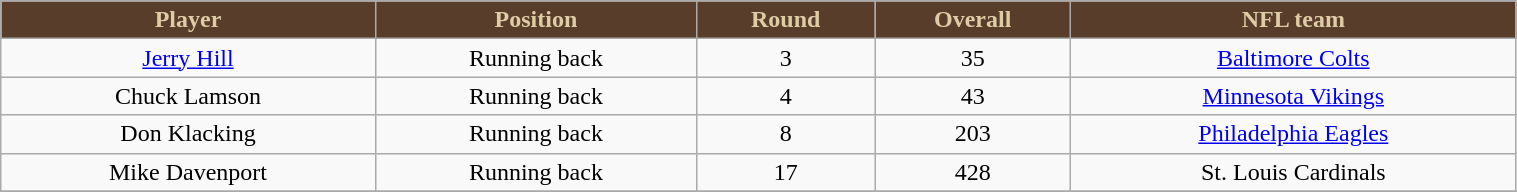<table class="wikitable" width="80%">
<tr align="center"  style="background:#593D2B;color:#DDCCA5;">
<td><strong>Player</strong></td>
<td><strong>Position</strong></td>
<td><strong>Round</strong></td>
<td><strong>Overall</strong></td>
<td><strong>NFL team</strong></td>
</tr>
<tr align="center" bgcolor="">
<td><a href='#'>Jerry Hill</a></td>
<td>Running back</td>
<td>3</td>
<td>35</td>
<td><a href='#'>Baltimore Colts</a></td>
</tr>
<tr align="center" bgcolor="">
<td>Chuck Lamson</td>
<td>Running back</td>
<td>4</td>
<td>43</td>
<td><a href='#'>Minnesota Vikings</a></td>
</tr>
<tr align="center" bgcolor="">
<td>Don Klacking</td>
<td>Running back</td>
<td>8</td>
<td>203</td>
<td><a href='#'>Philadelphia Eagles</a></td>
</tr>
<tr align="center" bgcolor="">
<td>Mike Davenport</td>
<td>Running back</td>
<td>17</td>
<td>428</td>
<td>St. Louis Cardinals</td>
</tr>
<tr align="center" bgcolor="">
</tr>
</table>
